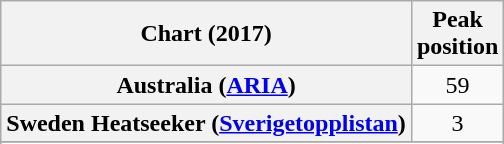<table class="wikitable sortable plainrowheaders" style="text-align:center">
<tr>
<th>Chart (2017)</th>
<th>Peak<br>position</th>
</tr>
<tr>
<th scope="row">Australia (<a href='#'>ARIA</a>)</th>
<td>59</td>
</tr>
<tr>
<th scope="row">Sweden Heatseeker (<a href='#'>Sverigetopplistan</a>)</th>
<td>3</td>
</tr>
<tr>
</tr>
<tr>
</tr>
</table>
